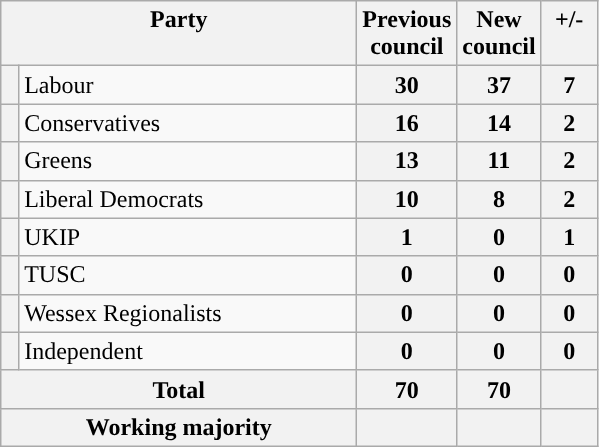<table class="wikitable">
<tr>
<th valign=top colspan="2" style="width: 230px">Party</th>
<th valign=top style="width: 30px">Previous council</th>
<th valign=top style="width: 30px">New council</th>
<th valign=top style="width: 30px">+/-</th>
</tr>
<tr>
<th style="background-color: "></th>
<td>Labour</td>
<th align=center>30</th>
<th align=center>37</th>
<th align=center>7</th>
</tr>
<tr>
<th style="background-color: "></th>
<td>Conservatives</td>
<th align=center>16</th>
<th align=center>14</th>
<th align=center>2</th>
</tr>
<tr>
<th style="background-color: "></th>
<td>Greens</td>
<th align=center>13</th>
<th align=center>11</th>
<th align=center>2</th>
</tr>
<tr>
<th style="background-color: "></th>
<td>Liberal Democrats</td>
<th align=center>10</th>
<th align=center>8</th>
<th align=center>2</th>
</tr>
<tr>
<th style="background-color: "></th>
<td>UKIP</td>
<th align=center>1</th>
<th align=center>0</th>
<th align=center>1</th>
</tr>
<tr>
<th style="background-color: "></th>
<td>TUSC</td>
<th align=center>0</th>
<th align=center>0</th>
<th align=center>0</th>
</tr>
<tr>
<th style="background-color: "></th>
<td>Wessex Regionalists</td>
<th align=center>0</th>
<th align=center>0</th>
<th align=center>0</th>
</tr>
<tr>
<th style="background-color: "></th>
<td>Independent</td>
<th align=center>0</th>
<th align=center>0</th>
<th align=center>0</th>
</tr>
<tr>
<th colspan=2>Total</th>
<th style="text-align: center">70</th>
<th style="text-align: center">70</th>
<th></th>
</tr>
<tr>
<th colspan=2>Working majority</th>
<th></th>
<th></th>
<th></th>
</tr>
</table>
